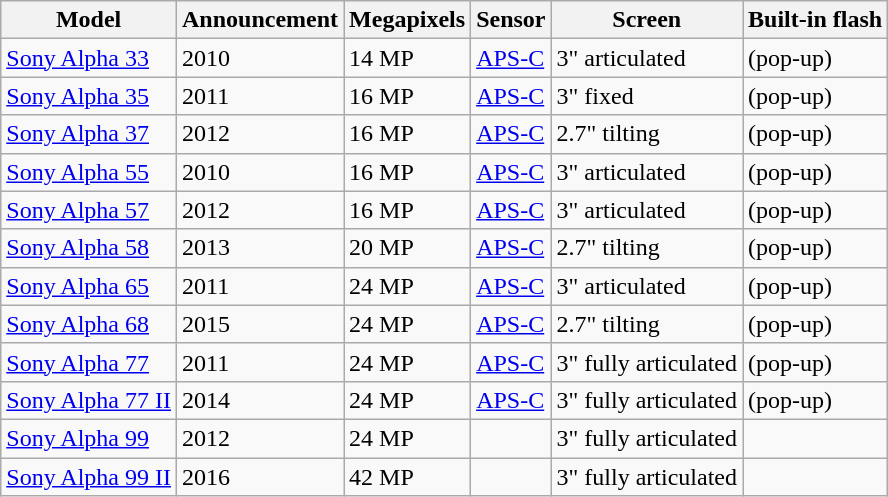<table class="wikitable">
<tr>
<th>Model</th>
<th>Announcement</th>
<th>Megapixels</th>
<th>Sensor</th>
<th>Screen</th>
<th>Built-in flash</th>
</tr>
<tr>
<td><a href='#'>Sony Alpha 33</a></td>
<td>2010</td>
<td>14 MP</td>
<td><a href='#'>APS-C</a></td>
<td>3" articulated</td>
<td> (pop-up)</td>
</tr>
<tr>
<td><a href='#'>Sony Alpha 35</a></td>
<td>2011</td>
<td>16 MP</td>
<td><a href='#'>APS-C</a></td>
<td>3" fixed</td>
<td> (pop-up)</td>
</tr>
<tr>
<td><a href='#'>Sony Alpha 37</a></td>
<td>2012</td>
<td>16 MP</td>
<td><a href='#'>APS-C</a></td>
<td>2.7" tilting</td>
<td> (pop-up)</td>
</tr>
<tr>
<td><a href='#'>Sony Alpha 55</a></td>
<td>2010</td>
<td>16 MP</td>
<td><a href='#'>APS-C</a></td>
<td>3" articulated</td>
<td> (pop-up)</td>
</tr>
<tr>
<td><a href='#'>Sony Alpha 57</a></td>
<td>2012</td>
<td>16 MP</td>
<td><a href='#'>APS-C</a></td>
<td>3" articulated</td>
<td> (pop-up)</td>
</tr>
<tr>
<td><a href='#'>Sony Alpha 58</a></td>
<td>2013</td>
<td>20 MP</td>
<td><a href='#'>APS-C</a></td>
<td>2.7" tilting</td>
<td> (pop-up)</td>
</tr>
<tr>
<td><a href='#'>Sony Alpha 65</a></td>
<td>2011</td>
<td>24 MP</td>
<td><a href='#'>APS-C</a></td>
<td>3" articulated</td>
<td> (pop-up)</td>
</tr>
<tr>
<td><a href='#'>Sony Alpha 68</a></td>
<td>2015</td>
<td>24 MP</td>
<td><a href='#'>APS-C</a></td>
<td>2.7" tilting</td>
<td> (pop-up)</td>
</tr>
<tr>
<td><a href='#'>Sony Alpha 77</a></td>
<td>2011</td>
<td>24 MP</td>
<td><a href='#'>APS-C</a></td>
<td>3" fully articulated</td>
<td> (pop-up)</td>
</tr>
<tr>
<td><a href='#'>Sony Alpha 77 II</a></td>
<td>2014</td>
<td>24 MP</td>
<td><a href='#'>APS-C</a></td>
<td>3" fully articulated</td>
<td> (pop-up)</td>
</tr>
<tr>
<td><a href='#'>Sony Alpha 99</a></td>
<td>2012</td>
<td>24 MP</td>
<td></td>
<td>3" fully articulated</td>
<td></td>
</tr>
<tr>
<td><a href='#'>Sony Alpha 99 II</a></td>
<td>2016</td>
<td>42 MP</td>
<td></td>
<td>3" fully articulated</td>
<td></td>
</tr>
</table>
